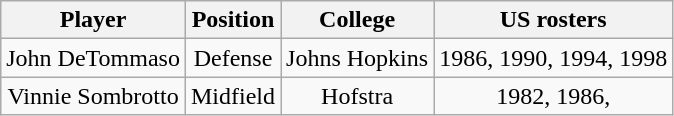<table class="wikitable" style="text-align:center;">
<tr>
<th>Player</th>
<th>Position</th>
<th>College</th>
<th>US rosters</th>
</tr>
<tr>
<td>John DeTommaso</td>
<td>Defense</td>
<td>Johns Hopkins</td>
<td>1986, 1990, 1994, 1998</td>
</tr>
<tr>
<td>Vinnie Sombrotto</td>
<td>Midfield</td>
<td>Hofstra</td>
<td>1982, 1986,</td>
</tr>
</table>
